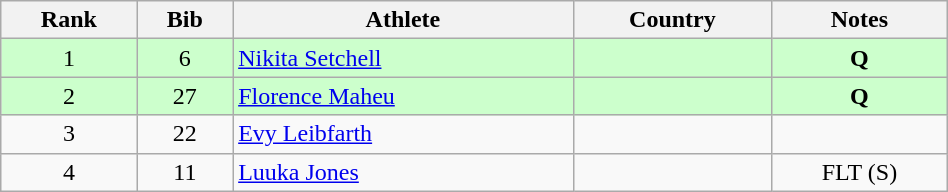<table class="wikitable" style="text-align:center;width: 50%;">
<tr>
<th>Rank</th>
<th>Bib</th>
<th>Athlete</th>
<th>Country</th>
<th>Notes</th>
</tr>
<tr bgcolor=ccffcc>
<td>1</td>
<td>6</td>
<td align=left><a href='#'>Nikita Setchell</a></td>
<td align=left></td>
<td><strong>Q</strong></td>
</tr>
<tr bgcolor=ccffcc>
<td>2</td>
<td>27</td>
<td align=left><a href='#'>Florence Maheu</a></td>
<td align=left></td>
<td><strong>Q</strong></td>
</tr>
<tr>
<td>3</td>
<td>22</td>
<td align=left><a href='#'>Evy Leibfarth</a></td>
<td align=left></td>
<td></td>
</tr>
<tr>
<td>4</td>
<td>11</td>
<td align=left><a href='#'>Luuka Jones</a></td>
<td align=left></td>
<td>FLT (S)</td>
</tr>
</table>
